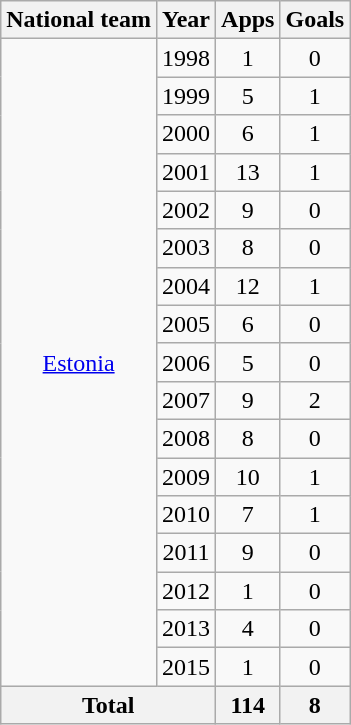<table class="wikitable" style="text-align:center">
<tr>
<th>National team</th>
<th>Year</th>
<th>Apps</th>
<th>Goals</th>
</tr>
<tr>
<td rowspan="17"><a href='#'>Estonia</a></td>
<td>1998</td>
<td>1</td>
<td>0</td>
</tr>
<tr>
<td>1999</td>
<td>5</td>
<td>1</td>
</tr>
<tr>
<td>2000</td>
<td>6</td>
<td>1</td>
</tr>
<tr>
<td>2001</td>
<td>13</td>
<td>1</td>
</tr>
<tr>
<td>2002</td>
<td>9</td>
<td>0</td>
</tr>
<tr>
<td>2003</td>
<td>8</td>
<td>0</td>
</tr>
<tr>
<td>2004</td>
<td>12</td>
<td>1</td>
</tr>
<tr>
<td>2005</td>
<td>6</td>
<td>0</td>
</tr>
<tr>
<td>2006</td>
<td>5</td>
<td>0</td>
</tr>
<tr>
<td>2007</td>
<td>9</td>
<td>2</td>
</tr>
<tr>
<td>2008</td>
<td>8</td>
<td>0</td>
</tr>
<tr>
<td>2009</td>
<td>10</td>
<td>1</td>
</tr>
<tr>
<td>2010</td>
<td>7</td>
<td>1</td>
</tr>
<tr>
<td>2011</td>
<td>9</td>
<td>0</td>
</tr>
<tr>
<td>2012</td>
<td>1</td>
<td>0</td>
</tr>
<tr>
<td>2013</td>
<td>4</td>
<td>0</td>
</tr>
<tr>
<td>2015</td>
<td>1</td>
<td>0</td>
</tr>
<tr>
<th colspan="2">Total</th>
<th>114</th>
<th>8</th>
</tr>
</table>
